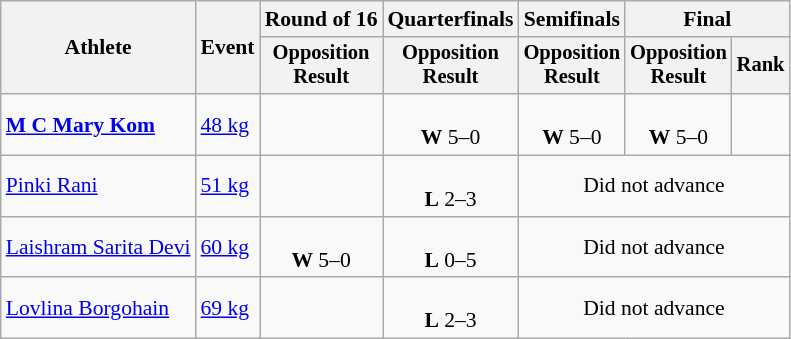<table class=wikitable style="text-align:center; font-size:90%">
<tr>
<th rowspan="2">Athlete</th>
<th rowspan="2">Event</th>
<th>Round of 16</th>
<th>Quarterfinals</th>
<th>Semifinals</th>
<th colspan=2>Final</th>
</tr>
<tr style="font-size:95%">
<th>Opposition<br>Result</th>
<th>Opposition<br>Result</th>
<th>Opposition<br>Result</th>
<th>Opposition<br>Result</th>
<th>Rank</th>
</tr>
<tr>
<td align=left><strong><a href='#'>M C Mary Kom</a></strong></td>
<td align=left><a href='#'>48 kg</a></td>
<td></td>
<td><br> <strong>W</strong> 5–0</td>
<td><br><strong>W</strong> 5–0</td>
<td><br><strong>W</strong> 5–0</td>
<td></td>
</tr>
<tr>
<td align=left><a href='#'>Pinki Rani</a></td>
<td align=left><a href='#'>51 kg</a></td>
<td></td>
<td><br> <strong>L</strong> 2–3</td>
<td colspan="4">Did not advance</td>
</tr>
<tr>
<td align=left><a href='#'>Laishram Sarita Devi</a></td>
<td align=left><a href='#'>60 kg</a></td>
<td><br><strong>W</strong> 5–0</td>
<td><br><strong>L</strong> 0–5</td>
<td colspan="3">Did not advance</td>
</tr>
<tr>
<td align=left><a href='#'>Lovlina Borgohain</a></td>
<td align=left><a href='#'>69 kg</a></td>
<td></td>
<td><br><strong>L</strong> 2–3</td>
<td colspan="3">Did not advance</td>
</tr>
</table>
